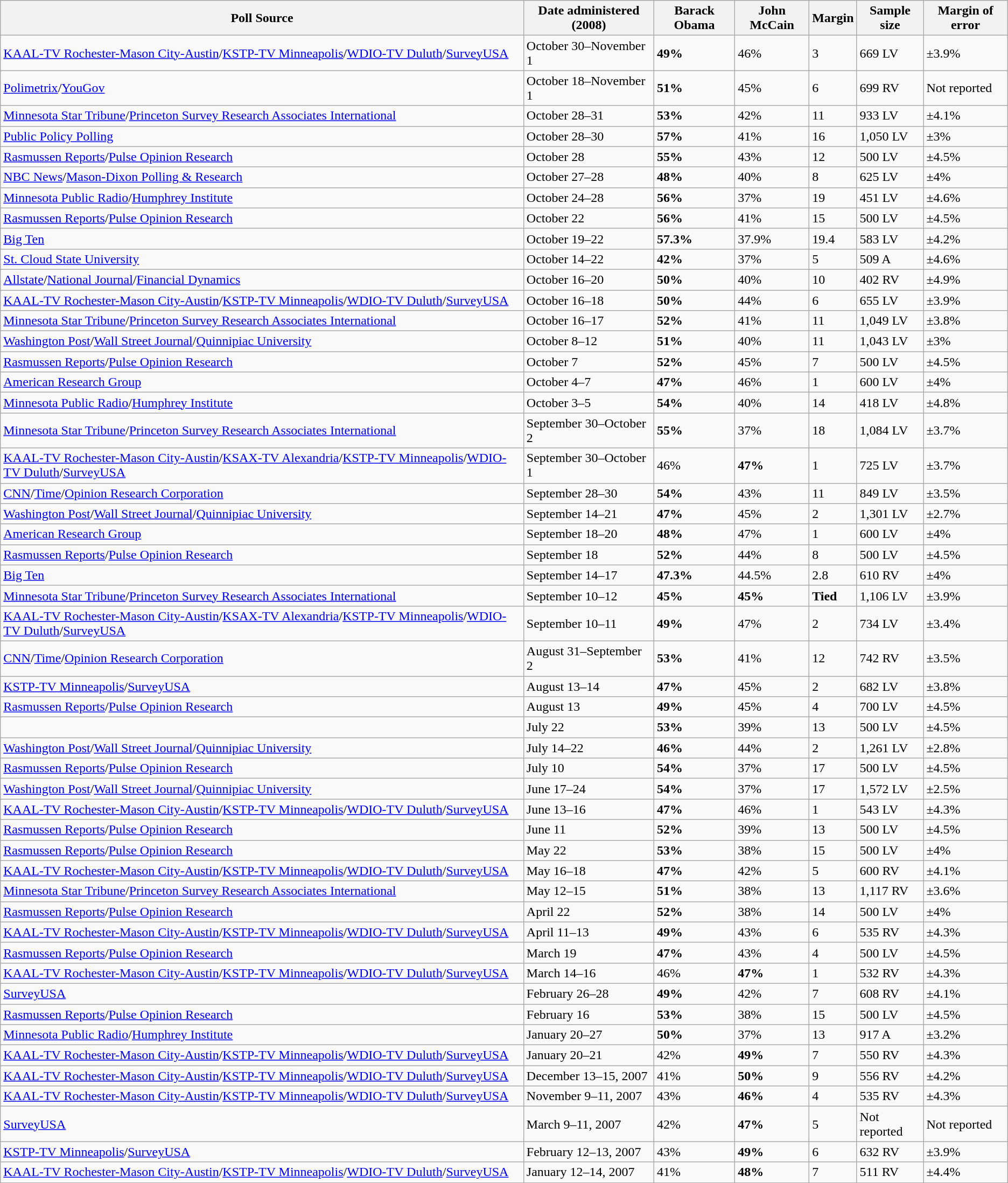<table class="wikitable collapsible">
<tr>
<th>Poll Source</th>
<th>Date administered (2008)</th>
<th>Barack Obama</th>
<th>John McCain</th>
<th>Margin</th>
<th>Sample size</th>
<th>Margin of error</th>
</tr>
<tr>
<td><a href='#'>KAAL-TV Rochester-Mason City-Austin</a>/<a href='#'>KSTP-TV Minneapolis</a>/<a href='#'>WDIO-TV Duluth</a>/<a href='#'>SurveyUSA</a></td>
<td>October 30–November 1</td>
<td><strong>49%</strong></td>
<td>46%</td>
<td>3</td>
<td>669 LV</td>
<td>±3.9%</td>
</tr>
<tr>
<td><a href='#'>Polimetrix</a>/<a href='#'>YouGov</a></td>
<td>October 18–November 1</td>
<td><strong>51%</strong></td>
<td>45%</td>
<td>6</td>
<td>699 RV</td>
<td>Not reported</td>
</tr>
<tr>
<td><a href='#'>Minnesota Star Tribune</a>/<a href='#'>Princeton Survey Research Associates International</a></td>
<td>October 28–31</td>
<td><strong>53%</strong></td>
<td>42%</td>
<td>11</td>
<td>933 LV</td>
<td>±4.1%</td>
</tr>
<tr>
<td><a href='#'>Public Policy Polling</a></td>
<td>October 28–30</td>
<td><strong>57%</strong></td>
<td>41%</td>
<td>16</td>
<td>1,050 LV</td>
<td>±3%</td>
</tr>
<tr>
<td><a href='#'>Rasmussen Reports</a>/<a href='#'>Pulse Opinion Research</a></td>
<td>October 28</td>
<td><strong>55%</strong></td>
<td>43%</td>
<td>12</td>
<td>500 LV</td>
<td>±4.5%</td>
</tr>
<tr>
<td><a href='#'>NBC News</a>/<a href='#'>Mason-Dixon Polling & Research</a></td>
<td>October 27–28</td>
<td><strong>48%</strong></td>
<td>40%</td>
<td>8</td>
<td>625 LV</td>
<td>±4%</td>
</tr>
<tr>
<td><a href='#'>Minnesota Public Radio</a>/<a href='#'>Humphrey Institute</a></td>
<td>October 24–28</td>
<td><strong>56%</strong></td>
<td>37%</td>
<td>19</td>
<td>451 LV</td>
<td>±4.6%</td>
</tr>
<tr>
<td><a href='#'>Rasmussen Reports</a>/<a href='#'>Pulse Opinion Research</a></td>
<td>October 22</td>
<td><strong>56%</strong></td>
<td>41%</td>
<td>15</td>
<td>500 LV</td>
<td>±4.5%</td>
</tr>
<tr>
<td><a href='#'>Big Ten</a></td>
<td>October 19–22</td>
<td><strong>57.3%</strong></td>
<td>37.9%</td>
<td>19.4</td>
<td>583 LV</td>
<td>±4.2%</td>
</tr>
<tr>
<td><a href='#'>St. Cloud State University</a></td>
<td>October 14–22</td>
<td><strong>42%</strong></td>
<td>37%</td>
<td>5</td>
<td>509 A</td>
<td>±4.6%</td>
</tr>
<tr>
<td><a href='#'>Allstate</a>/<a href='#'>National Journal</a>/<a href='#'>Financial Dynamics</a></td>
<td>October 16–20</td>
<td><strong>50%</strong></td>
<td>40%</td>
<td>10</td>
<td>402 RV</td>
<td>±4.9%</td>
</tr>
<tr>
<td><a href='#'>KAAL-TV Rochester-Mason City-Austin</a>/<a href='#'>KSTP-TV Minneapolis</a>/<a href='#'>WDIO-TV Duluth</a>/<a href='#'>SurveyUSA</a></td>
<td>October 16–18</td>
<td><strong>50%</strong></td>
<td>44%</td>
<td>6</td>
<td>655 LV</td>
<td>±3.9%</td>
</tr>
<tr>
<td><a href='#'>Minnesota Star Tribune</a>/<a href='#'>Princeton Survey Research Associates International</a></td>
<td>October 16–17</td>
<td><strong>52%</strong></td>
<td>41%</td>
<td>11</td>
<td>1,049 LV</td>
<td>±3.8%</td>
</tr>
<tr>
<td><a href='#'>Washington Post</a>/<a href='#'>Wall Street Journal</a>/<a href='#'>Quinnipiac University</a></td>
<td>October 8–12</td>
<td><strong>51%</strong></td>
<td>40%</td>
<td>11</td>
<td>1,043 LV</td>
<td>±3%</td>
</tr>
<tr>
<td><a href='#'>Rasmussen Reports</a>/<a href='#'>Pulse Opinion Research</a></td>
<td>October 7</td>
<td><strong>52%</strong></td>
<td>45%</td>
<td>7</td>
<td>500 LV</td>
<td>±4.5%</td>
</tr>
<tr>
<td><a href='#'>American Research Group</a></td>
<td>October 4–7</td>
<td><strong>47%</strong></td>
<td>46%</td>
<td>1</td>
<td>600 LV</td>
<td>±4%</td>
</tr>
<tr>
<td><a href='#'>Minnesota Public Radio</a>/<a href='#'>Humphrey Institute</a></td>
<td>October 3–5</td>
<td><strong>54%</strong></td>
<td>40%</td>
<td>14</td>
<td>418 LV</td>
<td>±4.8%</td>
</tr>
<tr>
<td><a href='#'>Minnesota Star Tribune</a>/<a href='#'>Princeton Survey Research Associates International</a></td>
<td>September 30–October 2</td>
<td><strong>55%</strong></td>
<td>37%</td>
<td>18</td>
<td>1,084 LV</td>
<td>±3.7%</td>
</tr>
<tr>
<td><a href='#'>KAAL-TV Rochester-Mason City-Austin</a>/<a href='#'>KSAX-TV Alexandria</a>/<a href='#'>KSTP-TV Minneapolis</a>/<a href='#'>WDIO-TV Duluth</a>/<a href='#'>SurveyUSA</a></td>
<td>September 30–October 1</td>
<td>46%</td>
<td><strong>47%</strong></td>
<td>1</td>
<td>725 LV</td>
<td>±3.7%</td>
</tr>
<tr>
<td><a href='#'>CNN</a>/<a href='#'>Time</a>/<a href='#'>Opinion Research Corporation</a></td>
<td>September 28–30</td>
<td><strong>54%</strong></td>
<td>43%</td>
<td>11</td>
<td>849 LV</td>
<td>±3.5%</td>
</tr>
<tr>
<td><a href='#'>Washington Post</a>/<a href='#'>Wall Street Journal</a>/<a href='#'>Quinnipiac University</a></td>
<td>September 14–21</td>
<td><strong>47%</strong></td>
<td>45%</td>
<td>2</td>
<td>1,301 LV</td>
<td>±2.7%</td>
</tr>
<tr>
<td><a href='#'>American Research Group</a></td>
<td>September 18–20</td>
<td><strong>48%</strong></td>
<td>47%</td>
<td>1</td>
<td>600 LV</td>
<td>±4%</td>
</tr>
<tr>
<td><a href='#'>Rasmussen Reports</a>/<a href='#'>Pulse Opinion Research</a></td>
<td>September 18</td>
<td><strong>52%</strong></td>
<td>44%</td>
<td>8</td>
<td>500 LV</td>
<td>±4.5%</td>
</tr>
<tr>
<td><a href='#'>Big Ten</a></td>
<td>September 14–17</td>
<td><strong>47.3%</strong></td>
<td>44.5%</td>
<td>2.8</td>
<td>610 RV</td>
<td>±4%</td>
</tr>
<tr>
<td><a href='#'>Minnesota Star Tribune</a>/<a href='#'>Princeton Survey Research Associates International</a></td>
<td>September 10–12</td>
<td><strong>45%</strong></td>
<td><strong>45%</strong></td>
<td><strong>Tied</strong></td>
<td>1,106 LV</td>
<td>±3.9%</td>
</tr>
<tr>
<td><a href='#'>KAAL-TV Rochester-Mason City-Austin</a>/<a href='#'>KSAX-TV Alexandria</a>/<a href='#'>KSTP-TV Minneapolis</a>/<a href='#'>WDIO-TV Duluth</a>/<a href='#'>SurveyUSA</a></td>
<td>September 10–11</td>
<td><strong>49%</strong></td>
<td>47%</td>
<td>2</td>
<td>734 LV</td>
<td>±3.4%</td>
</tr>
<tr>
<td><a href='#'>CNN</a>/<a href='#'>Time</a>/<a href='#'>Opinion Research Corporation</a></td>
<td>August 31–September 2</td>
<td><strong>53%</strong></td>
<td>41%</td>
<td>12</td>
<td>742 RV</td>
<td>±3.5%</td>
</tr>
<tr>
<td><a href='#'>KSTP-TV Minneapolis</a>/<a href='#'>SurveyUSA</a></td>
<td>August 13–14</td>
<td><strong>47%</strong></td>
<td>45%</td>
<td>2</td>
<td>682 LV</td>
<td>±3.8%</td>
</tr>
<tr>
<td><a href='#'>Rasmussen Reports</a>/<a href='#'>Pulse Opinion Research</a></td>
<td>August 13</td>
<td><strong>49%</strong></td>
<td>45%</td>
<td>4</td>
<td>700 LV</td>
<td>±4.5%</td>
</tr>
<tr>
<td></td>
<td>July 22</td>
<td><strong>53%</strong></td>
<td>39%</td>
<td>13</td>
<td>500 LV</td>
<td>±4.5%</td>
</tr>
<tr>
<td><a href='#'>Washington Post</a>/<a href='#'>Wall Street Journal</a>/<a href='#'>Quinnipiac University</a></td>
<td>July 14–22</td>
<td><strong>46%</strong></td>
<td>44%</td>
<td>2</td>
<td>1,261 LV</td>
<td>±2.8%</td>
</tr>
<tr>
<td><a href='#'>Rasmussen Reports</a>/<a href='#'>Pulse Opinion Research</a></td>
<td>July 10</td>
<td><strong>54%</strong></td>
<td>37%</td>
<td>17</td>
<td>500 LV</td>
<td>±4.5%</td>
</tr>
<tr>
<td><a href='#'>Washington Post</a>/<a href='#'>Wall Street Journal</a>/<a href='#'>Quinnipiac University</a></td>
<td>June 17–24</td>
<td><strong>54%</strong></td>
<td>37%</td>
<td>17</td>
<td>1,572 LV</td>
<td>±2.5%</td>
</tr>
<tr>
<td><a href='#'>KAAL-TV Rochester-Mason City-Austin</a>/<a href='#'>KSTP-TV Minneapolis</a>/<a href='#'>WDIO-TV Duluth</a>/<a href='#'>SurveyUSA</a></td>
<td>June 13–16</td>
<td><strong>47%</strong></td>
<td>46%</td>
<td>1</td>
<td>543 LV</td>
<td>±4.3%</td>
</tr>
<tr>
<td><a href='#'>Rasmussen Reports</a>/<a href='#'>Pulse Opinion Research</a></td>
<td>June 11</td>
<td><strong>52%</strong></td>
<td>39%</td>
<td>13</td>
<td>500 LV</td>
<td>±4.5%</td>
</tr>
<tr>
<td><a href='#'>Rasmussen Reports</a>/<a href='#'>Pulse Opinion Research</a></td>
<td>May 22</td>
<td><strong>53%</strong></td>
<td>38%</td>
<td>15</td>
<td>500 LV</td>
<td>±4%</td>
</tr>
<tr>
<td><a href='#'>KAAL-TV Rochester-Mason City-Austin</a>/<a href='#'>KSTP-TV Minneapolis</a>/<a href='#'>WDIO-TV Duluth</a>/<a href='#'>SurveyUSA</a></td>
<td>May 16–18</td>
<td><strong>47%</strong></td>
<td>42%</td>
<td>5</td>
<td>600 RV</td>
<td>±4.1%</td>
</tr>
<tr>
<td><a href='#'>Minnesota Star Tribune</a>/<a href='#'>Princeton Survey Research Associates International</a></td>
<td>May 12–15</td>
<td><strong>51%</strong></td>
<td>38%</td>
<td>13</td>
<td>1,117 RV</td>
<td>±3.6%</td>
</tr>
<tr>
<td><a href='#'>Rasmussen Reports</a>/<a href='#'>Pulse Opinion Research</a></td>
<td>April 22</td>
<td><strong>52%</strong></td>
<td>38%</td>
<td>14</td>
<td>500 LV</td>
<td>±4%</td>
</tr>
<tr>
<td><a href='#'>KAAL-TV Rochester-Mason City-Austin</a>/<a href='#'>KSTP-TV Minneapolis</a>/<a href='#'>WDIO-TV Duluth</a>/<a href='#'>SurveyUSA</a></td>
<td>April 11–13</td>
<td><strong>49%</strong></td>
<td>43%</td>
<td>6</td>
<td>535 RV</td>
<td>±4.3%</td>
</tr>
<tr>
<td><a href='#'>Rasmussen Reports</a>/<a href='#'>Pulse Opinion Research</a></td>
<td>March 19</td>
<td><strong>47%</strong></td>
<td>43%</td>
<td>4</td>
<td>500 LV</td>
<td>±4.5%</td>
</tr>
<tr>
<td><a href='#'>KAAL-TV Rochester-Mason City-Austin</a>/<a href='#'>KSTP-TV Minneapolis</a>/<a href='#'>WDIO-TV Duluth</a>/<a href='#'>SurveyUSA</a></td>
<td>March 14–16</td>
<td>46%</td>
<td><strong>47%</strong></td>
<td>1</td>
<td>532 RV</td>
<td>±4.3%</td>
</tr>
<tr>
<td><a href='#'>SurveyUSA</a></td>
<td>February 26–28</td>
<td><strong>49%</strong></td>
<td>42%</td>
<td>7</td>
<td>608 RV</td>
<td>±4.1%</td>
</tr>
<tr>
<td><a href='#'>Rasmussen Reports</a>/<a href='#'>Pulse Opinion Research</a></td>
<td>February 16</td>
<td><strong>53%</strong></td>
<td>38%</td>
<td>15</td>
<td>500 LV</td>
<td>±4.5%</td>
</tr>
<tr>
<td><a href='#'>Minnesota Public Radio</a>/<a href='#'>Humphrey Institute</a></td>
<td>January 20–27</td>
<td><strong>50%</strong></td>
<td>37%</td>
<td>13</td>
<td>917 A</td>
<td>±3.2%</td>
</tr>
<tr>
<td><a href='#'>KAAL-TV Rochester-Mason City-Austin</a>/<a href='#'>KSTP-TV Minneapolis</a>/<a href='#'>WDIO-TV Duluth</a>/<a href='#'>SurveyUSA</a></td>
<td>January 20–21</td>
<td>42%</td>
<td><strong>49%</strong></td>
<td>7</td>
<td>550 RV</td>
<td>±4.3%</td>
</tr>
<tr>
<td><a href='#'>KAAL-TV Rochester-Mason City-Austin</a>/<a href='#'>KSTP-TV Minneapolis</a>/<a href='#'>WDIO-TV Duluth</a>/<a href='#'>SurveyUSA</a></td>
<td>December 13–15, 2007</td>
<td>41%</td>
<td><strong>50%</strong></td>
<td>9</td>
<td>556 RV</td>
<td>±4.2%</td>
</tr>
<tr>
<td><a href='#'>KAAL-TV Rochester-Mason City-Austin</a>/<a href='#'>KSTP-TV Minneapolis</a>/<a href='#'>WDIO-TV Duluth</a>/<a href='#'>SurveyUSA</a></td>
<td>November 9–11, 2007</td>
<td>43%</td>
<td><strong>46%</strong></td>
<td>4</td>
<td>535 RV</td>
<td>±4.3%</td>
</tr>
<tr>
<td><a href='#'>SurveyUSA</a></td>
<td>March 9–11, 2007</td>
<td>42%</td>
<td><strong>47%</strong></td>
<td>5</td>
<td>Not reported</td>
<td>Not reported</td>
</tr>
<tr>
<td><a href='#'>KSTP-TV Minneapolis</a>/<a href='#'>SurveyUSA</a></td>
<td>February 12–13, 2007</td>
<td>43%</td>
<td><strong>49%</strong></td>
<td>6</td>
<td>632 RV</td>
<td>±3.9%</td>
</tr>
<tr>
<td><a href='#'>KAAL-TV Rochester-Mason City-Austin</a>/<a href='#'>KSTP-TV Minneapolis</a>/<a href='#'>WDIO-TV Duluth</a>/<a href='#'>SurveyUSA</a></td>
<td>January 12–14, 2007</td>
<td>41%</td>
<td><strong>48%</strong></td>
<td>7</td>
<td>511 RV</td>
<td>±4.4%</td>
</tr>
</table>
